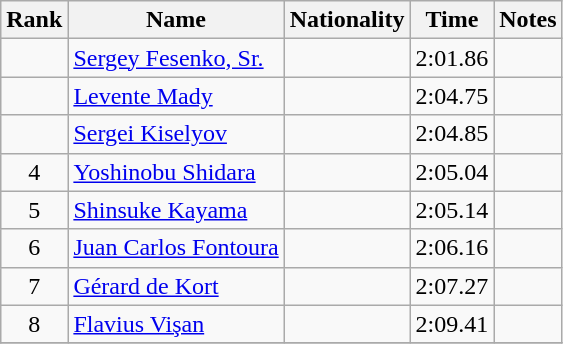<table class="wikitable sortable" style="text-align:center">
<tr>
<th>Rank</th>
<th>Name</th>
<th>Nationality</th>
<th>Time</th>
<th>Notes</th>
</tr>
<tr>
<td></td>
<td align="left"><a href='#'>Sergey Fesenko, Sr.</a></td>
<td align="left"></td>
<td>2:01.86</td>
<td></td>
</tr>
<tr>
<td></td>
<td align="left"><a href='#'>Levente Mady</a></td>
<td align="left"></td>
<td>2:04.75</td>
<td></td>
</tr>
<tr>
<td></td>
<td align="left"><a href='#'>Sergei Kiselyov</a></td>
<td align="left"></td>
<td>2:04.85</td>
<td></td>
</tr>
<tr>
<td>4</td>
<td align="left"><a href='#'>Yoshinobu Shidara</a></td>
<td align="left"></td>
<td>2:05.04</td>
<td></td>
</tr>
<tr>
<td>5</td>
<td align="left"><a href='#'>Shinsuke Kayama</a></td>
<td align="left"></td>
<td>2:05.14</td>
<td></td>
</tr>
<tr>
<td>6</td>
<td align="left"><a href='#'>Juan Carlos Fontoura</a></td>
<td align="left"></td>
<td>2:06.16</td>
<td></td>
</tr>
<tr>
<td>7</td>
<td align="left"><a href='#'>Gérard de Kort</a></td>
<td align="left"></td>
<td>2:07.27</td>
<td></td>
</tr>
<tr>
<td>8</td>
<td align="left"><a href='#'>Flavius Vişan</a></td>
<td align="left"></td>
<td>2:09.41</td>
<td></td>
</tr>
<tr>
</tr>
</table>
